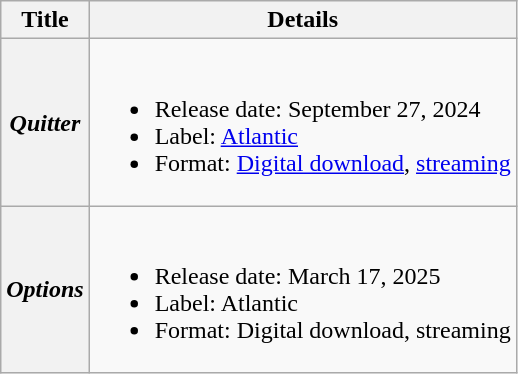<table class="wikitable plainrowheaders">
<tr>
<th scope="col">Title</th>
<th scope="col">Details</th>
</tr>
<tr>
<th scope="row"><em>Quitter</em></th>
<td><br><ul><li>Release date: September 27, 2024</li><li>Label: <a href='#'>Atlantic</a></li><li>Format: <a href='#'>Digital download</a>, <a href='#'>streaming</a></li></ul></td>
</tr>
<tr>
<th scope="row"><em>Options</em></th>
<td><br><ul><li>Release date: March 17, 2025</li><li>Label: Atlantic</li><li>Format: Digital download, streaming</li></ul></td>
</tr>
</table>
